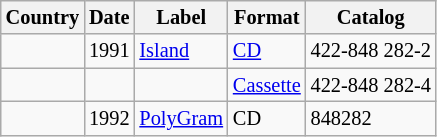<table class="wikitable" style="font-size:85%;">
<tr>
<th>Country</th>
<th>Date</th>
<th>Label</th>
<th>Format</th>
<th>Catalog</th>
</tr>
<tr>
<td></td>
<td>1991</td>
<td><a href='#'>Island</a></td>
<td><a href='#'>CD</a></td>
<td>422-848 282-2</td>
</tr>
<tr>
<td></td>
<td></td>
<td></td>
<td><a href='#'>Cassette</a></td>
<td>422-848 282-4</td>
</tr>
<tr>
<td></td>
<td>1992</td>
<td><a href='#'>PolyGram</a></td>
<td>CD</td>
<td>848282</td>
</tr>
</table>
